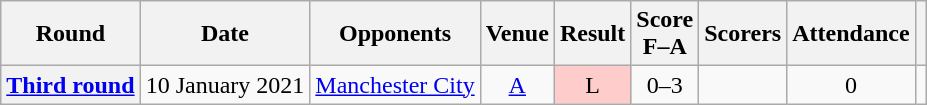<table class="wikitable plainrowheaders" style=text-align:center>
<tr>
<th scope=col>Round</th>
<th scope=col>Date</th>
<th scope=col>Opponents</th>
<th scope=col>Venue</th>
<th scope=col>Result</th>
<th scope=col>Score<br>F–A</th>
<th scope=col>Scorers</th>
<th scope=col>Attendance</th>
<th scope=col></th>
</tr>
<tr>
<th scope=row><a href='#'>Third round</a></th>
<td style=text-align:left>10 January 2021</td>
<td style=text-align:left><a href='#'>Manchester City</a></td>
<td><a href='#'>A</a></td>
<td style=background:#fcc>L</td>
<td>0–3</td>
<td></td>
<td>0</td>
<td></td>
</tr>
</table>
